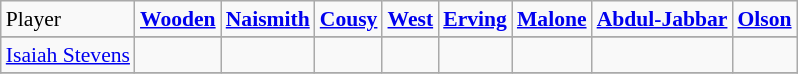<table class="wikitable" style="white-space:nowrap; font-size:90%;">
<tr>
<td>Player</td>
<td><strong><a href='#'>Wooden</a></strong> </td>
<td><strong><a href='#'>Naismith</a></strong> </td>
<td><strong><a href='#'>Cousy</a></strong> </td>
<td><strong><a href='#'>West</a></strong> </td>
<td><strong><a href='#'>Erving</a></strong> </td>
<td><strong><a href='#'>Malone</a></strong></td>
<td><strong><a href='#'>Abdul-Jabbar</a></strong> </td>
<td><strong><a href='#'>Olson</a></strong></td>
</tr>
<tr>
</tr>
<tr>
<td><a href='#'>Isaiah Stevens</a></td>
<td></td>
<td></td>
<td></td>
<td></td>
<td></td>
<td></td>
<td></td>
<td></td>
</tr>
<tr>
</tr>
</table>
